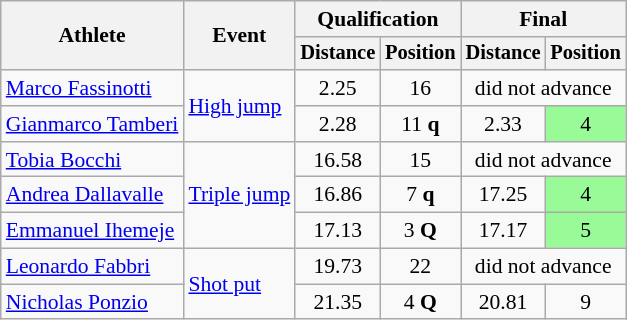<table class=wikitable style=font-size:90%>
<tr>
<th rowspan=2>Athlete</th>
<th rowspan=2>Event</th>
<th colspan=2>Qualification</th>
<th colspan=2>Final</th>
</tr>
<tr style=font-size:95%>
<th>Distance</th>
<th>Position</th>
<th>Distance</th>
<th>Position</th>
</tr>
<tr align=center>
<td align=left><a href='#'>Marco Fassinotti</a></td>
<td align=left rowspan=2><a href='#'>High jump</a></td>
<td>2.25</td>
<td>16</td>
<td colspan=2>did not advance</td>
</tr>
<tr align=center>
<td align=left><a href='#'>Gianmarco Tamberi</a></td>
<td>2.28</td>
<td>11 <strong>q</strong></td>
<td>2.33</td>
<td bgcolor=palegreen>4</td>
</tr>
<tr align=center>
<td align=left><a href='#'>Tobia Bocchi</a></td>
<td align=left rowspan=3><a href='#'>Triple jump</a></td>
<td>16.58</td>
<td>15</td>
<td colspan=2>did not advance</td>
</tr>
<tr align=center>
<td align=left><a href='#'>Andrea Dallavalle</a></td>
<td>16.86</td>
<td>7 <strong>q</strong></td>
<td>17.25</td>
<td bgcolor=palegreen>4</td>
</tr>
<tr align=center>
<td align=left><a href='#'>Emmanuel Ihemeje</a></td>
<td>17.13</td>
<td>3 <strong>Q</strong> </td>
<td>17.17</td>
<td bgcolor=palegreen>5</td>
</tr>
<tr align=center>
<td align=left><a href='#'>Leonardo Fabbri</a></td>
<td align=left rowspan=2><a href='#'>Shot put</a></td>
<td>19.73</td>
<td>22</td>
<td colspan=2>did not advance</td>
</tr>
<tr align=center>
<td align=left><a href='#'>Nicholas Ponzio</a></td>
<td>21.35</td>
<td>4 <strong>Q</strong></td>
<td>20.81</td>
<td>9</td>
</tr>
</table>
